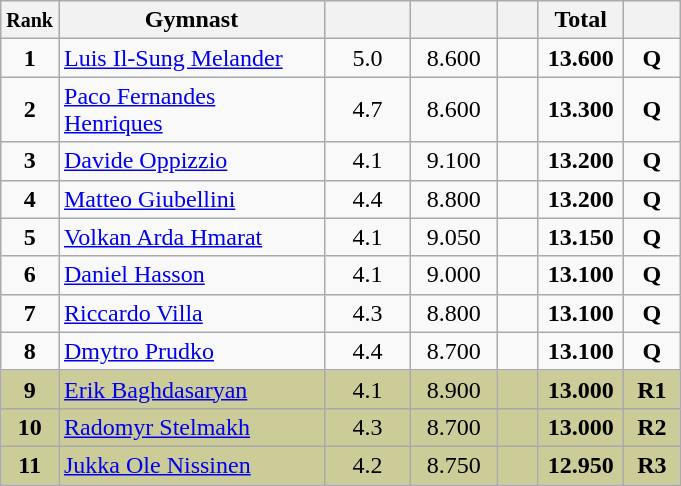<table style="text-align:center;" class="wikitable sortable">
<tr>
<th scope="col" style="width:15px;"><small>Rank</small></th>
<th scope="col" style="width:170px;">Gymnast</th>
<th scope="col" style="width:50px;"><small></small></th>
<th scope="col" style="width:50px;"><small></small></th>
<th scope="col" style="width:20px;"><small></small></th>
<th scope="col" style="width:50px;">Total</th>
<th scope="col" style="width:30px;"><small></small></th>
</tr>
<tr>
<td scope="row" style="text-align:center"><strong>1</strong></td>
<td align="left"> <a href='#'>Luis Il-Sung Melander</a></td>
<td>5.0</td>
<td>8.600</td>
<td></td>
<td><strong>13.600</strong></td>
<td><strong>Q</strong></td>
</tr>
<tr>
<td scope="row" style="text-align:center"><strong>2</strong></td>
<td align="left"> <a href='#'>Paco Fernandes Henriques</a></td>
<td>4.7</td>
<td>8.600</td>
<td></td>
<td><strong>13.300</strong></td>
<td><strong>Q</strong></td>
</tr>
<tr>
<td scope="row" style="text-align:center"><strong>3</strong></td>
<td align="left"> <a href='#'>Davide Oppizzio</a></td>
<td>4.1</td>
<td>9.100</td>
<td></td>
<td><strong>13.200</strong></td>
<td><strong>Q</strong></td>
</tr>
<tr>
<td scope="row" style="text-align:center"><strong>4</strong></td>
<td align="left"> <a href='#'>Matteo Giubellini</a></td>
<td>4.4</td>
<td>8.800</td>
<td></td>
<td><strong>13.200</strong></td>
<td><strong>Q</strong></td>
</tr>
<tr>
<td scope="row" style="text-align:center"><strong>5</strong></td>
<td align="left"> <a href='#'>Volkan Arda Hmarat</a></td>
<td>4.1</td>
<td>9.050</td>
<td></td>
<td><strong>13.150</strong></td>
<td><strong>Q</strong></td>
</tr>
<tr>
<td scope="row" style="text-align:center"><strong>6</strong></td>
<td align="left"> <a href='#'>Daniel Hasson</a></td>
<td>4.1</td>
<td>9.000</td>
<td></td>
<td><strong>13.100</strong></td>
<td><strong>Q</strong></td>
</tr>
<tr>
<td scope="row" style="text-align:center"><strong>7</strong></td>
<td align="left"> <a href='#'>Riccardo Villa</a></td>
<td>4.3</td>
<td>8.800</td>
<td></td>
<td><strong>13.100</strong></td>
<td><strong>Q</strong></td>
</tr>
<tr>
<td scope="row" style="text-align:center"><strong>8</strong></td>
<td align="left"> <a href='#'>Dmytro Prudko</a></td>
<td>4.4</td>
<td>8.700</td>
<td></td>
<td><strong>13.100</strong></td>
<td><strong>Q</strong></td>
</tr>
<tr style="background:#cccc99;">
<td scope="row" style="text-align:center"><strong>9</strong></td>
<td align="left"> <a href='#'>Erik Baghdasaryan</a></td>
<td>4.1</td>
<td>8.900</td>
<td></td>
<td><strong>13.000</strong></td>
<td><strong>R1</strong></td>
</tr>
<tr style="background:#cccc99;">
<td scope="row" style="text-align:center"><strong>10</strong></td>
<td align="left"> <a href='#'>Radomyr Stelmakh</a></td>
<td>4.3</td>
<td>8.700</td>
<td></td>
<td><strong>13.000</strong></td>
<td><strong>R2</strong></td>
</tr>
<tr style="background:#cccc99;">
<td scope="row" style="text-align:center"><strong>11</strong></td>
<td align="left"> <a href='#'>Jukka Ole Nissinen</a></td>
<td>4.2</td>
<td>8.750</td>
<td></td>
<td><strong>12.950</strong></td>
<td><strong>R3</strong></td>
</tr>
</table>
